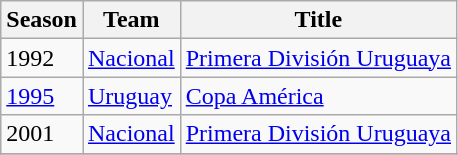<table class="wikitable">
<tr>
<th>Season</th>
<th>Team</th>
<th>Title</th>
</tr>
<tr>
<td>1992</td>
<td><a href='#'>Nacional</a></td>
<td><a href='#'>Primera División Uruguaya</a></td>
</tr>
<tr>
<td><a href='#'>1995</a></td>
<td><a href='#'>Uruguay</a></td>
<td><a href='#'>Copa América</a></td>
</tr>
<tr>
<td>2001</td>
<td><a href='#'>Nacional</a></td>
<td><a href='#'>Primera División Uruguaya</a></td>
</tr>
<tr>
</tr>
</table>
